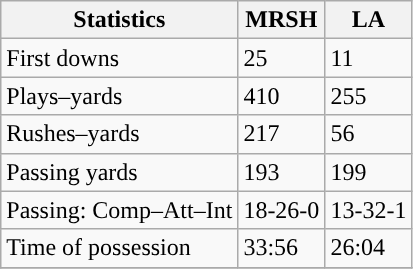<table class="wikitable" style="float: left;">
<tr>
<th>Statistics</th>
<th>MRSH</th>
<th>LA</th>
</tr>
<tr>
<td>First downs</td>
<td>25</td>
<td>11</td>
</tr>
<tr>
<td>Plays–yards</td>
<td>410</td>
<td>255</td>
</tr>
<tr>
<td>Rushes–yards</td>
<td>217</td>
<td>56</td>
</tr>
<tr>
<td>Passing yards</td>
<td>193</td>
<td>199</td>
</tr>
<tr>
<td>Passing: Comp–Att–Int</td>
<td>18-26-0</td>
<td>13-32-1</td>
</tr>
<tr>
<td>Time of possession</td>
<td>33:56</td>
<td>26:04</td>
</tr>
<tr>
</tr>
</table>
